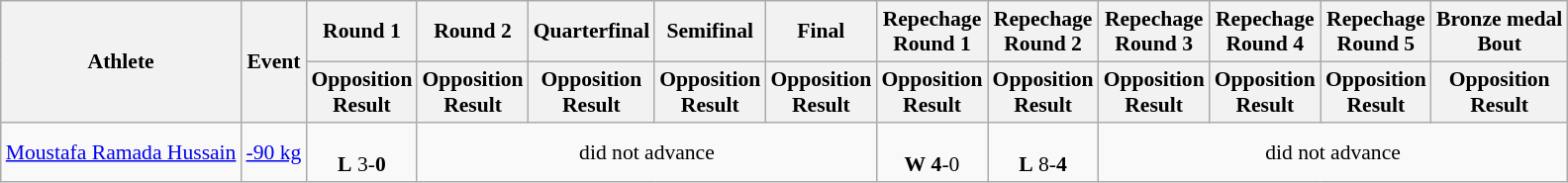<table class=wikitable style=font-size:90%>
<tr>
<th rowspan=2>Athlete</th>
<th rowspan=2>Event</th>
<th>Round 1</th>
<th>Round 2</th>
<th>Quarterfinal</th>
<th>Semifinal</th>
<th>Final</th>
<th>Repechage<br>Round 1</th>
<th>Repechage<br>Round 2</th>
<th>Repechage<br>Round 3</th>
<th>Repechage<br>Round 4</th>
<th>Repechage<br>Round 5</th>
<th>Bronze medal<br>Bout</th>
</tr>
<tr>
<th>Opposition<br>Result</th>
<th>Opposition<br>Result</th>
<th>Opposition<br>Result</th>
<th>Opposition<br>Result</th>
<th>Opposition<br>Result</th>
<th>Opposition<br>Result</th>
<th>Opposition<br>Result</th>
<th>Opposition<br>Result</th>
<th>Opposition<br>Result</th>
<th>Opposition<br>Result</th>
<th>Opposition<br>Result</th>
</tr>
<tr>
<td><a href='#'>Moustafa Ramada Hussain</a></td>
<td><a href='#'>-90 kg</a></td>
<td align=center><br><strong>L</strong> 3-<strong>0</strong></td>
<td align=center colspan=4>did not advance</td>
<td align=center><br><strong>W</strong> <strong>4</strong>-0</td>
<td align=center><br><strong>L</strong> 8-<strong>4</strong></td>
<td align=center colspan=4>did not advance</td>
</tr>
</table>
